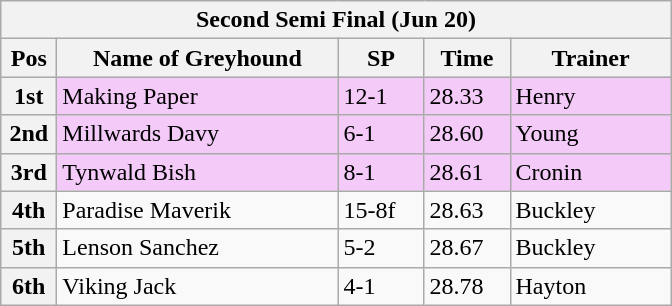<table class="wikitable">
<tr>
<th colspan="6">Second Semi Final (Jun 20)</th>
</tr>
<tr>
<th width=30>Pos</th>
<th width=180>Name of Greyhound</th>
<th width=50>SP</th>
<th width=50>Time</th>
<th width=100>Trainer</th>
</tr>
<tr style="background: #f4caf9;">
<th>1st</th>
<td>Making Paper</td>
<td>12-1</td>
<td>28.33</td>
<td>Henry</td>
</tr>
<tr style="background: #f4caf9;">
<th>2nd</th>
<td>Millwards Davy</td>
<td>6-1</td>
<td>28.60</td>
<td>Young</td>
</tr>
<tr style="background: #f4caf9;">
<th>3rd</th>
<td>Tynwald Bish</td>
<td>8-1</td>
<td>28.61</td>
<td>Cronin</td>
</tr>
<tr>
<th>4th</th>
<td>Paradise Maverik</td>
<td>15-8f</td>
<td>28.63</td>
<td>Buckley</td>
</tr>
<tr>
<th>5th</th>
<td>Lenson Sanchez</td>
<td>5-2</td>
<td>28.67</td>
<td>Buckley</td>
</tr>
<tr>
<th>6th</th>
<td>Viking Jack</td>
<td>4-1</td>
<td>28.78</td>
<td>Hayton</td>
</tr>
</table>
